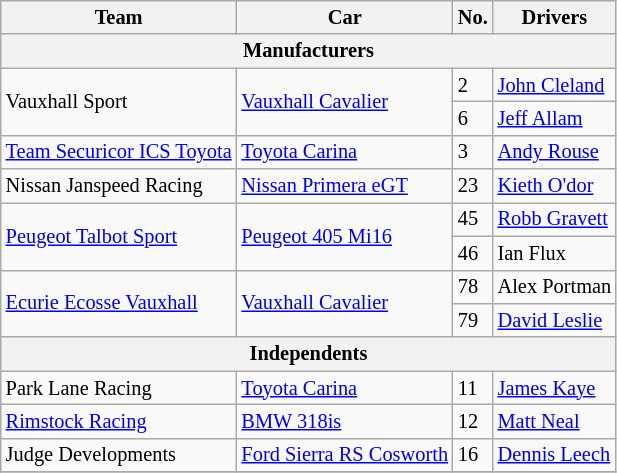<table class="wikitable sortable" style="font-size: 85%">
<tr>
<th>Team</th>
<th>Car</th>
<th>No.</th>
<th>Drivers</th>
</tr>
<tr>
<th colspan=4>Manufacturers</th>
</tr>
<tr>
<td rowspan=2>Vauxhall Sport</td>
<td rowspan=2><a href='#'>Vauxhall Cavalier</a></td>
<td>2</td>
<td> <a href='#'>John Cleland</a></td>
</tr>
<tr>
<td>6</td>
<td> <a href='#'>Jeff Allam</a></td>
</tr>
<tr>
<td nowrap><a href='#'>Team Securicor ICS Toyota</a></td>
<td><a href='#'>Toyota Carina</a></td>
<td>3</td>
<td> <a href='#'>Andy Rouse</a></td>
</tr>
<tr>
<td>Nissan Janspeed Racing</td>
<td><a href='#'>Nissan Primera eGT</a></td>
<td>23</td>
<td> <a href='#'>Kieth O'dor</a></td>
</tr>
<tr>
<td rowspan=2><a href='#'>Peugeot Talbot Sport</a></td>
<td rowspan=2><a href='#'>Peugeot 405 Mi16</a></td>
<td>45</td>
<td> <a href='#'>Robb Gravett</a></td>
</tr>
<tr>
<td>46</td>
<td> Ian Flux</td>
</tr>
<tr>
<td rowspan=2><a href='#'>Ecurie Ecosse Vauxhall</a></td>
<td rowspan=2><a href='#'>Vauxhall Cavalier</a></td>
<td>78</td>
<td> Alex Portman</td>
</tr>
<tr>
<td>79</td>
<td> <a href='#'>David Leslie</a></td>
</tr>
<tr>
<th colspan=4>Independents</th>
</tr>
<tr>
<td>Park Lane Racing</td>
<td><a href='#'>Toyota Carina</a></td>
<td>11</td>
<td> <a href='#'>James Kaye</a></td>
</tr>
<tr>
<td><a href='#'>Rimstock Racing</a></td>
<td><a href='#'>BMW 318is</a></td>
<td>12</td>
<td> <a href='#'>Matt Neal</a></td>
</tr>
<tr>
<td>Judge Developments</td>
<td nowrap><a href='#'>Ford Sierra RS Cosworth</a></td>
<td>16</td>
<td> <a href='#'>Dennis Leech</a></td>
</tr>
<tr>
</tr>
</table>
